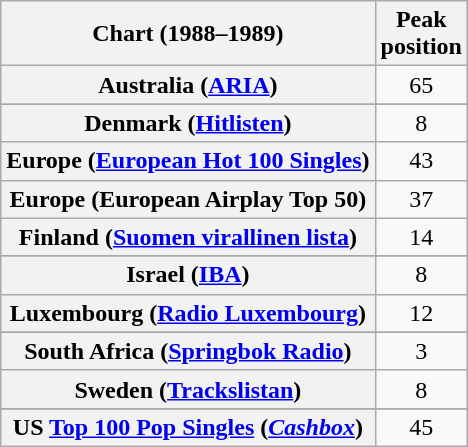<table class="wikitable sortable plainrowheaders" style="text-align:center">
<tr>
<th scope="col">Chart (1988–1989)</th>
<th scope="col">Peak<br>position</th>
</tr>
<tr>
<th scope="row">Australia (<a href='#'>ARIA</a>)</th>
<td>65</td>
</tr>
<tr>
</tr>
<tr>
<th scope="row">Denmark (<a href='#'>Hitlisten</a>)</th>
<td>8</td>
</tr>
<tr>
<th scope="row">Europe (<a href='#'>European Hot 100 Singles</a>)</th>
<td>43</td>
</tr>
<tr>
<th scope="row">Europe (European Airplay Top 50)</th>
<td>37</td>
</tr>
<tr>
<th scope="row">Finland (<a href='#'>Suomen virallinen lista</a>)</th>
<td>14</td>
</tr>
<tr>
</tr>
<tr>
</tr>
<tr>
<th scope="row">Israel (<a href='#'>IBA</a>)</th>
<td>8</td>
</tr>
<tr>
<th scope="row">Luxembourg (<a href='#'>Radio Luxembourg</a>)</th>
<td>12</td>
</tr>
<tr>
</tr>
<tr>
</tr>
<tr>
</tr>
<tr>
<th scope="row">South Africa (<a href='#'>Springbok Radio</a>)</th>
<td>3</td>
</tr>
<tr>
<th scope="row">Sweden (<a href='#'>Trackslistan</a>)</th>
<td>8</td>
</tr>
<tr>
</tr>
<tr>
</tr>
<tr>
<th scope="row">US <a href='#'>Top 100 Pop Singles</a> (<em><a href='#'>Cashbox</a></em>)</th>
<td>45</td>
</tr>
</table>
